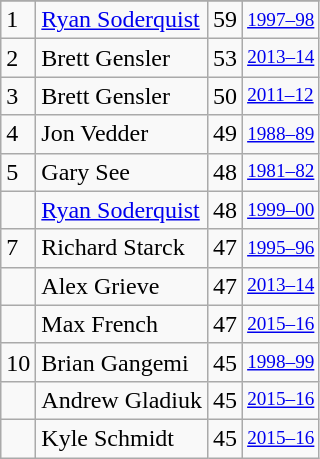<table class="wikitable">
<tr>
</tr>
<tr>
<td>1</td>
<td><a href='#'>Ryan Soderquist</a></td>
<td>59</td>
<td style="font-size:80%;"><a href='#'>1997–98</a></td>
</tr>
<tr>
<td>2</td>
<td>Brett Gensler</td>
<td>53</td>
<td style="font-size:80%;"><a href='#'>2013–14</a></td>
</tr>
<tr>
<td>3</td>
<td>Brett Gensler</td>
<td>50</td>
<td style="font-size:80%;"><a href='#'>2011–12</a></td>
</tr>
<tr>
<td>4</td>
<td>Jon Vedder</td>
<td>49</td>
<td style="font-size:80%;"><a href='#'>1988–89</a></td>
</tr>
<tr>
<td>5</td>
<td>Gary See</td>
<td>48</td>
<td style="font-size:80%;"><a href='#'>1981–82</a></td>
</tr>
<tr>
<td></td>
<td><a href='#'>Ryan Soderquist</a></td>
<td>48</td>
<td style="font-size:80%;"><a href='#'>1999–00</a></td>
</tr>
<tr>
<td>7</td>
<td>Richard Starck</td>
<td>47</td>
<td style="font-size:80%;"><a href='#'>1995–96</a></td>
</tr>
<tr>
<td></td>
<td>Alex Grieve</td>
<td>47</td>
<td style="font-size:80%;"><a href='#'>2013–14</a></td>
</tr>
<tr>
<td></td>
<td>Max French</td>
<td>47</td>
<td style="font-size:80%;"><a href='#'>2015–16</a></td>
</tr>
<tr>
<td>10</td>
<td>Brian Gangemi</td>
<td>45</td>
<td style="font-size:80%;"><a href='#'>1998–99</a></td>
</tr>
<tr>
<td></td>
<td>Andrew Gladiuk</td>
<td>45</td>
<td style="font-size:80%;"><a href='#'>2015–16</a></td>
</tr>
<tr>
<td></td>
<td>Kyle Schmidt</td>
<td>45</td>
<td style="font-size:80%;"><a href='#'>2015–16</a></td>
</tr>
</table>
